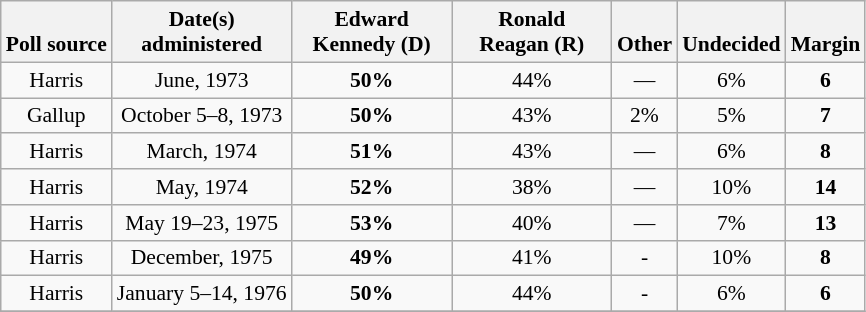<table class="wikitable sortable" style="text-align:center;font-size:90%;line-height:17px">
<tr valign= bottom>
<th>Poll source</th>
<th>Date(s)<br>administered</th>
<th class="unsortable" style="width:100px;">Edward<br>Kennedy (D)</th>
<th class="unsortable" style="width:100px;">Ronald<br>Reagan (R)</th>
<th class="unsortable">Other</th>
<th class="unsortable">Undecided</th>
<th>Margin</th>
</tr>
<tr>
<td align="center">Harris</td>
<td>June, 1973</td>
<td><strong>50%</strong></td>
<td align="center">44%</td>
<td align="center">—</td>
<td align="center">6%</td>
<td><strong>6</strong></td>
</tr>
<tr>
<td align="center">Gallup</td>
<td>October 5–8, 1973</td>
<td><strong>50%</strong></td>
<td align="center">43%</td>
<td align="center">2%</td>
<td align="center">5%</td>
<td><strong>7</strong></td>
</tr>
<tr>
<td align="center">Harris</td>
<td>March, 1974</td>
<td><strong>51%</strong></td>
<td align="center">43%</td>
<td align="center">—</td>
<td align="center">6%</td>
<td><strong>8</strong></td>
</tr>
<tr>
<td align="center">Harris</td>
<td>May, 1974</td>
<td><strong>52%</strong></td>
<td align="center">38%</td>
<td align="center">—</td>
<td align="center">10%</td>
<td><strong>14</strong></td>
</tr>
<tr>
<td align="center">Harris</td>
<td>May 19–23, 1975</td>
<td><strong>53%</strong></td>
<td align="center">40%</td>
<td align="center">—</td>
<td align="center">7%</td>
<td><strong>13</strong></td>
</tr>
<tr>
<td align="center">Harris</td>
<td>December, 1975</td>
<td><strong>49%</strong></td>
<td align="center">41%</td>
<td align="center">-</td>
<td align="center">10%</td>
<td><strong>8</strong></td>
</tr>
<tr>
<td align="center">Harris</td>
<td>January 5–14, 1976</td>
<td><strong>50%</strong></td>
<td align="center">44%</td>
<td align="center">-</td>
<td align="center">6%</td>
<td><strong>6</strong></td>
</tr>
<tr>
</tr>
</table>
